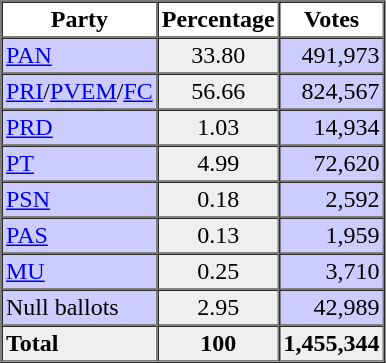<table align="left" border="1" cellpadding="2" cellspacing="0" style="margin-right:25px;margin-bottom:10px">
<tr>
<th>Party</th>
<th>Percentage</th>
<th>Votes</th>
</tr>
<tr>
<td bgcolor=#CCCCFF><a href='#'>PAN</a></td>
<td bgcolor=#EFEFEF align="center">33.80</td>
<td bgcolor=#CCCCFF align="right">491,973</td>
</tr>
<tr>
<td bgcolor=#CCCCFF><a href='#'>PRI</a>/<a href='#'>PVEM</a>/<a href='#'>FC</a></td>
<td bgcolor=#EFEFEF align="center">56.66</td>
<td bgcolor=#CCCCFF align="right">824,567</td>
</tr>
<tr>
<td bgcolor=#CCCCFF><a href='#'>PRD</a></td>
<td bgcolor=#EFEFEF align="center">1.03</td>
<td bgcolor=#CCCCFF align="right">14,934</td>
</tr>
<tr>
<td bgcolor=#CCCCFF><a href='#'>PT</a></td>
<td bgcolor=#EFEFEF align="center">4.99</td>
<td bgcolor=#CCCCFF align="right">72,620</td>
</tr>
<tr>
<td bgcolor=#CCCCFF><a href='#'>PSN</a></td>
<td bgcolor=#EFEFEF align="center">0.18</td>
<td bgcolor=#CCCCFF align="right">2,592</td>
</tr>
<tr>
<td bgcolor=#CCCCFF><a href='#'>PAS</a></td>
<td bgcolor=#EFEFEF align="center">0.13</td>
<td bgcolor=#CCCCFF align="right">1,959</td>
</tr>
<tr>
<td bgcolor=#CCCCFF><a href='#'>MU</a></td>
<td bgcolor=#EFEFEF align="center">0.25</td>
<td bgcolor=#CCCCFF align="right">3,710</td>
</tr>
<tr>
<td bgcolor=#CCCCFF>Null ballots</td>
<td bgcolor=#EFEFEF align="center">2.95</td>
<td bgcolor=#CCCCFF align="right">42,989</td>
</tr>
<tr>
<td bgcolor=#EFEFEF><strong>Total</strong></td>
<td bgcolor=#EFEFEF align="center"><strong>100</strong></td>
<td bgcolor=#EFEFEF align="right"><strong>1,455,344</strong></td>
</tr>
<tr>
</tr>
</table>
